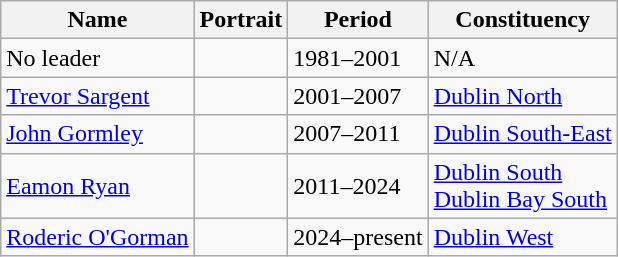<table class="wikitable">
<tr>
<th>Name</th>
<th>Portrait</th>
<th>Period</th>
<th>Constituency</th>
</tr>
<tr>
<td>No leader</td>
<td></td>
<td>1981–2001</td>
<td>N/A</td>
</tr>
<tr>
<td><a href='#'>Trevor Sargent</a></td>
<td></td>
<td>2001–2007</td>
<td><a href='#'>Dublin North</a></td>
</tr>
<tr>
<td><a href='#'>John Gormley</a></td>
<td></td>
<td>2007–2011</td>
<td><a href='#'>Dublin South-East</a></td>
</tr>
<tr>
<td><a href='#'>Eamon Ryan</a></td>
<td></td>
<td>2011–2024</td>
<td><a href='#'>Dublin South</a><br><a href='#'>Dublin Bay South</a></td>
</tr>
<tr>
<td><a href='#'>Roderic O'Gorman</a></td>
<td></td>
<td>2024–present</td>
<td><a href='#'>Dublin West</a></td>
</tr>
</table>
